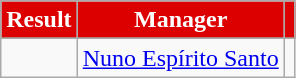<table class="wikitable" style="text-align:left">
<tr>
<th style="background:#DD0000; color:#FFFFFF; ">Result</th>
<th style="background:#DD0000;color:#FFFFFF; ">Manager</th>
<th style="background:#DD0000; color:#FFFFFF; "></th>
</tr>
<tr>
</tr>
<tr>
<td></td>
<td> <a href='#'>Nuno Espírito Santo</a></td>
<td></td>
</tr>
</table>
